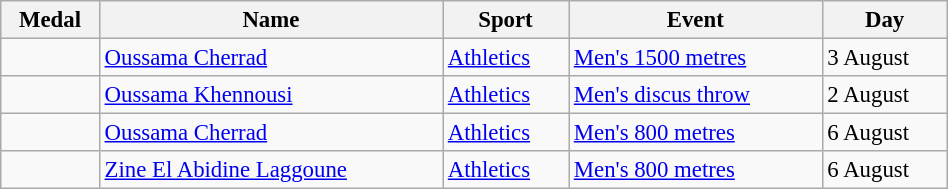<table class="wikitable sortable" style="font-size: 95%; width:50%">
<tr>
<th>Medal</th>
<th>Name</th>
<th>Sport</th>
<th>Event</th>
<th>Day</th>
</tr>
<tr>
<td></td>
<td><a href='#'>Oussama Cherrad</a></td>
<td><a href='#'>Athletics</a></td>
<td><a href='#'>Men's 1500 metres</a></td>
<td>3 August</td>
</tr>
<tr>
<td></td>
<td><a href='#'>Oussama Khennousi</a></td>
<td><a href='#'>Athletics</a></td>
<td><a href='#'>Men's discus throw</a></td>
<td>2 August</td>
</tr>
<tr>
<td></td>
<td><a href='#'>Oussama Cherrad</a></td>
<td><a href='#'>Athletics</a></td>
<td><a href='#'>Men's 800 metres</a></td>
<td>6 August</td>
</tr>
<tr>
<td></td>
<td><a href='#'>Zine El Abidine Laggoune</a></td>
<td><a href='#'>Athletics</a></td>
<td><a href='#'>Men's 800 metres</a></td>
<td>6 August</td>
</tr>
</table>
